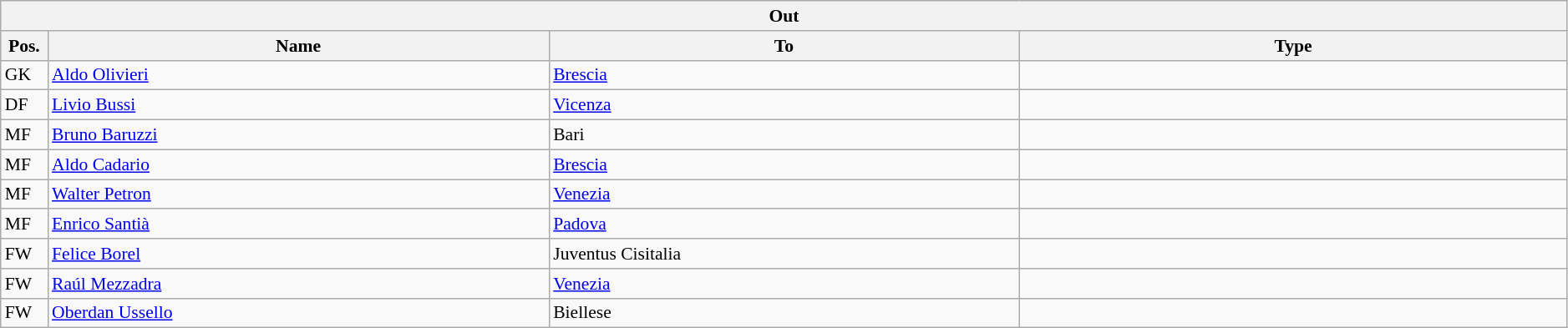<table class="wikitable" style="font-size:90%;width:99%;">
<tr>
<th colspan="4">Out</th>
</tr>
<tr>
<th width=3%>Pos.</th>
<th width=32%>Name</th>
<th width=30%>To</th>
<th width=35%>Type</th>
</tr>
<tr>
<td>GK</td>
<td><a href='#'>Aldo Olivieri</a></td>
<td><a href='#'>Brescia</a></td>
<td></td>
</tr>
<tr>
<td>DF</td>
<td><a href='#'>Livio Bussi</a></td>
<td><a href='#'>Vicenza</a></td>
<td></td>
</tr>
<tr>
<td>MF</td>
<td><a href='#'>Bruno Baruzzi</a></td>
<td>Bari</td>
<td></td>
</tr>
<tr>
<td>MF</td>
<td><a href='#'>Aldo Cadario</a></td>
<td><a href='#'>Brescia</a></td>
<td></td>
</tr>
<tr>
<td>MF</td>
<td><a href='#'>Walter Petron</a></td>
<td><a href='#'>Venezia</a></td>
<td></td>
</tr>
<tr>
<td>MF</td>
<td><a href='#'>Enrico Santià</a></td>
<td><a href='#'>Padova</a></td>
<td></td>
</tr>
<tr>
<td>FW</td>
<td><a href='#'>Felice Borel</a></td>
<td>Juventus Cisitalia</td>
<td></td>
</tr>
<tr>
<td>FW</td>
<td><a href='#'>Raúl Mezzadra</a></td>
<td><a href='#'>Venezia</a></td>
<td></td>
</tr>
<tr>
<td>FW</td>
<td><a href='#'>Oberdan Ussello</a></td>
<td>Biellese</td>
<td></td>
</tr>
</table>
